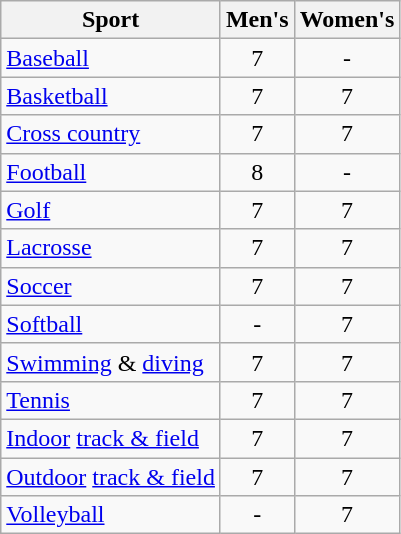<table class="wikitable" style=>
<tr>
<th>Sport</th>
<th>Men's</th>
<th>Women's</th>
</tr>
<tr>
<td><a href='#'>Baseball</a></td>
<td style="text-align: center;">7</td>
<td style="text-align: center;">-</td>
</tr>
<tr>
<td><a href='#'>Basketball</a></td>
<td style="text-align: center;">7</td>
<td style="text-align: center;">7</td>
</tr>
<tr>
<td><a href='#'>Cross country</a></td>
<td style="text-align: center;">7</td>
<td style="text-align: center;">7</td>
</tr>
<tr>
<td><a href='#'>Football</a></td>
<td style="text-align: center;">8</td>
<td style="text-align: center;">-</td>
</tr>
<tr>
<td><a href='#'>Golf</a></td>
<td style="text-align: center;">7</td>
<td style="text-align: center;">7</td>
</tr>
<tr>
<td><a href='#'>Lacrosse</a></td>
<td style="text-align: center;">7</td>
<td style="text-align: center;">7</td>
</tr>
<tr>
<td><a href='#'>Soccer</a></td>
<td style="text-align: center;">7</td>
<td style="text-align: center;">7</td>
</tr>
<tr>
<td><a href='#'>Softball</a></td>
<td style="text-align: center;">-</td>
<td style="text-align: center;">7</td>
</tr>
<tr>
<td><a href='#'>Swimming</a> & <a href='#'>diving</a></td>
<td style="text-align: center;">7</td>
<td style="text-align: center;">7</td>
</tr>
<tr>
<td><a href='#'>Tennis</a></td>
<td style="text-align: center;">7</td>
<td style="text-align: center;">7</td>
</tr>
<tr>
<td><a href='#'>Indoor</a> <a href='#'>track & field</a></td>
<td style="text-align: center;">7</td>
<td style="text-align: center;">7</td>
</tr>
<tr>
<td><a href='#'>Outdoor</a> <a href='#'>track & field</a></td>
<td style="text-align: center;">7</td>
<td style="text-align: center;">7</td>
</tr>
<tr>
<td><a href='#'>Volleyball</a></td>
<td style="text-align: center;">-</td>
<td style="text-align: center;">7</td>
</tr>
</table>
